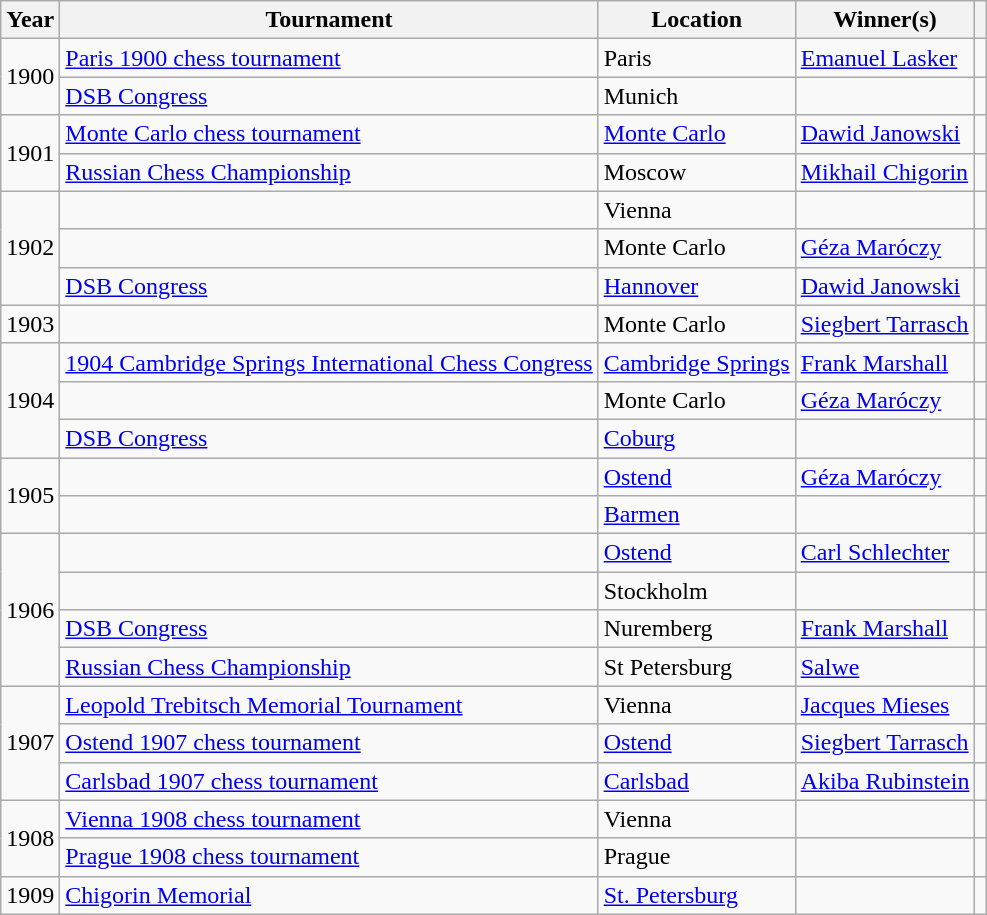<table class="wikitable sortable">
<tr>
<th>Year</th>
<th>Tournament</th>
<th>Location</th>
<th>Winner(s)</th>
<th class="unsortable"></th>
</tr>
<tr>
<td rowspan=2>1900</td>
<td><a href='#'>Paris 1900 chess tournament</a></td>
<td>Paris</td>
<td><a href='#'>Emanuel Lasker</a></td>
<td></td>
</tr>
<tr>
<td><a href='#'>DSB Congress</a></td>
<td>Munich</td>
<td></td>
<td></td>
</tr>
<tr>
<td rowspan=2>1901</td>
<td><a href='#'>Monte Carlo chess tournament</a></td>
<td><a href='#'>Monte Carlo</a></td>
<td><a href='#'>Dawid Janowski</a></td>
<td></td>
</tr>
<tr>
<td><a href='#'>Russian Chess Championship</a></td>
<td>Moscow</td>
<td><a href='#'>Mikhail Chigorin</a></td>
<td></td>
</tr>
<tr>
<td rowspan=3>1902</td>
<td></td>
<td>Vienna</td>
<td></td>
<td></td>
</tr>
<tr>
<td></td>
<td>Monte Carlo</td>
<td><a href='#'>Géza Maróczy</a></td>
<td></td>
</tr>
<tr>
<td><a href='#'>DSB Congress</a></td>
<td><a href='#'>Hannover</a></td>
<td><a href='#'>Dawid Janowski</a></td>
<td></td>
</tr>
<tr>
<td>1903</td>
<td></td>
<td>Monte Carlo</td>
<td><a href='#'>Siegbert Tarrasch</a></td>
<td></td>
</tr>
<tr>
<td rowspan=3>1904</td>
<td><a href='#'>1904 Cambridge Springs International Chess Congress</a></td>
<td><a href='#'>Cambridge Springs</a></td>
<td><a href='#'>Frank Marshall</a></td>
<td></td>
</tr>
<tr>
<td></td>
<td>Monte Carlo</td>
<td><a href='#'>Géza Maróczy</a></td>
<td></td>
</tr>
<tr>
<td><a href='#'>DSB Congress</a></td>
<td><a href='#'>Coburg</a></td>
<td></td>
<td></td>
</tr>
<tr>
<td rowspan=2>1905</td>
<td></td>
<td><a href='#'>Ostend</a></td>
<td><a href='#'>Géza Maróczy</a></td>
<td></td>
</tr>
<tr>
<td></td>
<td><a href='#'>Barmen</a></td>
<td></td>
<td></td>
</tr>
<tr>
<td rowspan=4>1906</td>
<td></td>
<td><a href='#'>Ostend</a></td>
<td><a href='#'>Carl Schlechter</a></td>
<td></td>
</tr>
<tr>
<td></td>
<td>Stockholm</td>
<td></td>
<td></td>
</tr>
<tr>
<td><a href='#'>DSB Congress</a></td>
<td>Nuremberg</td>
<td><a href='#'>Frank Marshall</a></td>
<td></td>
</tr>
<tr>
<td><a href='#'>Russian Chess Championship</a></td>
<td>St Petersburg</td>
<td><a href='#'>Salwe</a></td>
<td></td>
</tr>
<tr>
<td rowspan=3>1907</td>
<td><a href='#'>Leopold Trebitsch Memorial Tournament</a></td>
<td>Vienna</td>
<td><a href='#'>Jacques Mieses</a></td>
<td></td>
</tr>
<tr>
<td><a href='#'>Ostend 1907 chess tournament</a></td>
<td><a href='#'>Ostend</a></td>
<td><a href='#'>Siegbert Tarrasch</a></td>
<td></td>
</tr>
<tr>
<td><a href='#'>Carlsbad 1907 chess tournament</a></td>
<td><a href='#'>Carlsbad</a></td>
<td><a href='#'>Akiba Rubinstein</a></td>
<td></td>
</tr>
<tr>
<td rowspan=2>1908</td>
<td><a href='#'>Vienna 1908 chess tournament</a></td>
<td>Vienna</td>
<td></td>
</tr>
<tr>
<td><a href='#'>Prague 1908 chess tournament</a></td>
<td>Prague</td>
<td></td>
<td></td>
</tr>
<tr>
<td>1909</td>
<td><a href='#'>Chigorin Memorial</a></td>
<td><a href='#'>St. Petersburg</a></td>
<td></td>
</tr>
</table>
